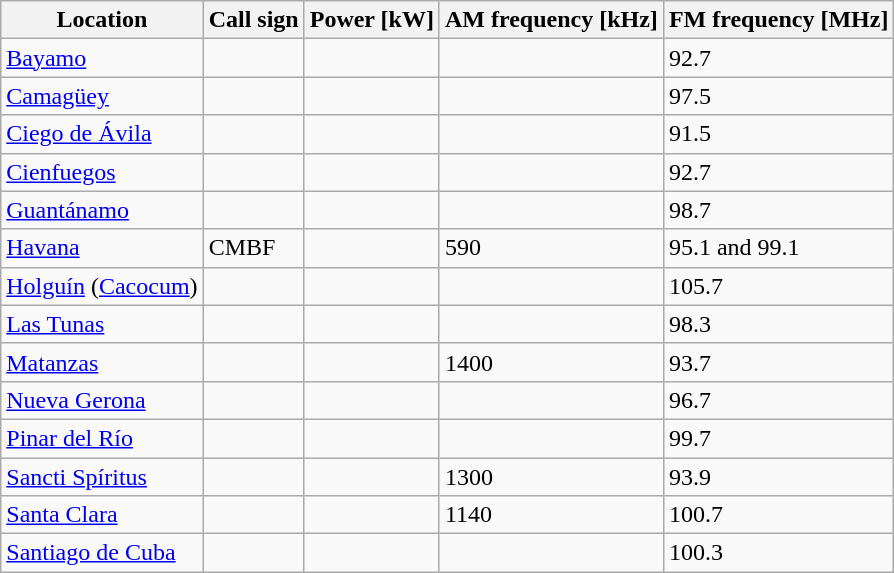<table class="wikitable sortable">
<tr>
<th>Location</th>
<th>Call sign</th>
<th>Power [kW]</th>
<th>AM frequency [kHz]</th>
<th>FM frequency [MHz]</th>
</tr>
<tr>
<td><a href='#'>Bayamo</a></td>
<td></td>
<td></td>
<td></td>
<td>92.7</td>
</tr>
<tr>
<td><a href='#'>Camagüey</a></td>
<td></td>
<td></td>
<td></td>
<td>97.5</td>
</tr>
<tr>
<td><a href='#'>Ciego de Ávila</a></td>
<td></td>
<td></td>
<td></td>
<td>91.5</td>
</tr>
<tr>
<td><a href='#'>Cienfuegos</a></td>
<td></td>
<td></td>
<td></td>
<td>92.7</td>
</tr>
<tr>
<td><a href='#'>Guantánamo</a></td>
<td></td>
<td></td>
<td></td>
<td>98.7</td>
</tr>
<tr>
<td><a href='#'>Havana</a></td>
<td>CMBF</td>
<td></td>
<td>590</td>
<td>95.1 and 99.1</td>
</tr>
<tr>
<td><a href='#'>Holguín</a> (<a href='#'>Cacocum</a>)</td>
<td></td>
<td></td>
<td></td>
<td>105.7</td>
</tr>
<tr>
<td><a href='#'>Las Tunas</a></td>
<td></td>
<td></td>
<td></td>
<td>98.3</td>
</tr>
<tr>
<td><a href='#'>Matanzas</a></td>
<td></td>
<td></td>
<td>1400</td>
<td>93.7</td>
</tr>
<tr>
<td><a href='#'>Nueva Gerona</a></td>
<td></td>
<td></td>
<td></td>
<td>96.7</td>
</tr>
<tr>
<td><a href='#'>Pinar del Río</a></td>
<td></td>
<td></td>
<td></td>
<td>99.7</td>
</tr>
<tr>
<td><a href='#'>Sancti Spíritus</a></td>
<td></td>
<td></td>
<td>1300</td>
<td>93.9</td>
</tr>
<tr>
<td><a href='#'>Santa Clara</a></td>
<td></td>
<td></td>
<td>1140</td>
<td>100.7</td>
</tr>
<tr>
<td><a href='#'>Santiago de Cuba</a></td>
<td></td>
<td></td>
<td></td>
<td>100.3</td>
</tr>
</table>
